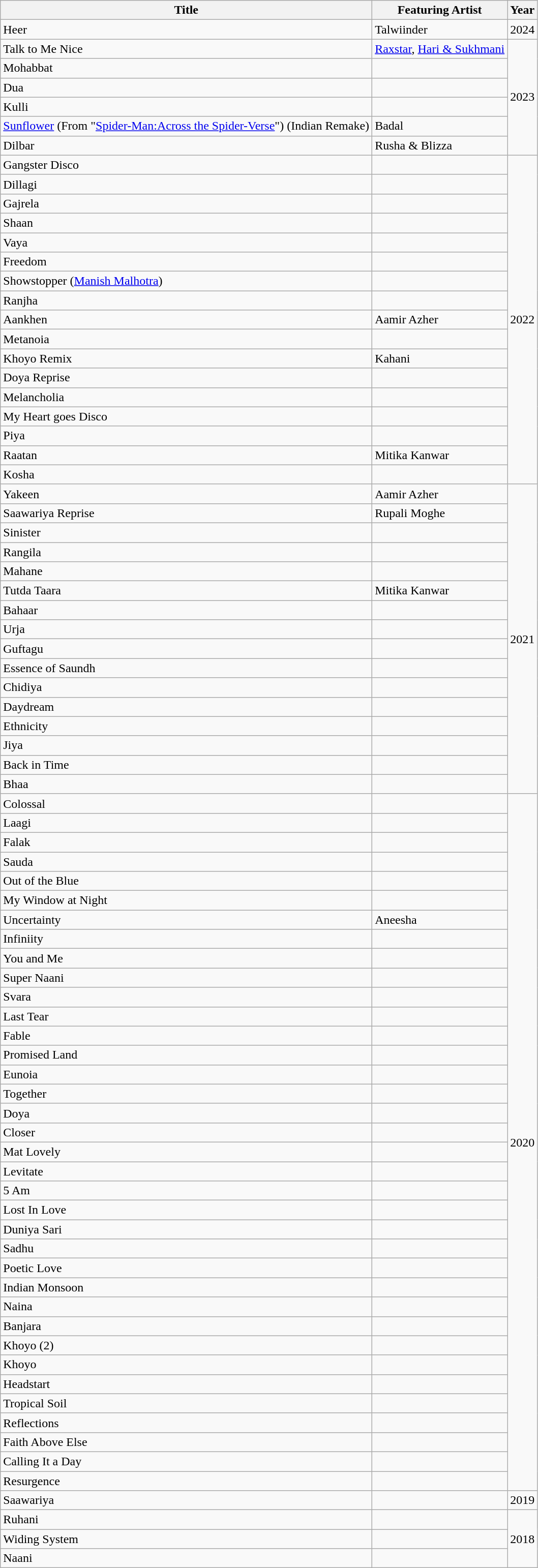<table class="wikitable">
<tr>
<th>Title</th>
<th>Featuring Artist</th>
<th>Year</th>
</tr>
<tr>
<td>Heer</td>
<td>Talwiinder</td>
<td>2024</td>
</tr>
<tr>
<td>Talk to Me Nice</td>
<td><a href='#'>Raxstar</a>, <a href='#'>Hari & Sukhmani</a></td>
<td rowspan="6">2023</td>
</tr>
<tr>
<td>Mohabbat</td>
<td></td>
</tr>
<tr>
<td>Dua</td>
<td></td>
</tr>
<tr>
<td>Kulli</td>
<td></td>
</tr>
<tr>
<td><a href='#'>Sunflower</a> (From "<a href='#'>Spider-Man:Across the Spider-Verse</a>") (Indian Remake)</td>
<td>Badal</td>
</tr>
<tr>
<td>Dilbar</td>
<td>Rusha & Blizza</td>
</tr>
<tr>
<td>Gangster Disco</td>
<td></td>
<td rowspan="17">2022</td>
</tr>
<tr>
<td>Dillagi</td>
<td></td>
</tr>
<tr>
<td>Gajrela</td>
<td></td>
</tr>
<tr>
<td>Shaan</td>
<td></td>
</tr>
<tr>
<td>Vaya</td>
<td></td>
</tr>
<tr>
<td>Freedom</td>
<td></td>
</tr>
<tr>
<td>Showstopper (<a href='#'>Manish Malhotra</a>)</td>
<td></td>
</tr>
<tr>
<td>Ranjha</td>
<td></td>
</tr>
<tr>
<td>Aankhen</td>
<td>Aamir Azher</td>
</tr>
<tr>
<td>Metanoia</td>
<td></td>
</tr>
<tr>
<td>Khoyo Remix</td>
<td>Kahani</td>
</tr>
<tr>
<td>Doya Reprise</td>
<td></td>
</tr>
<tr>
<td>Melancholia</td>
<td></td>
</tr>
<tr>
<td>My Heart goes Disco</td>
<td></td>
</tr>
<tr>
<td>Piya</td>
<td></td>
</tr>
<tr>
<td>Raatan</td>
<td>Mitika Kanwar</td>
</tr>
<tr>
<td>Kosha</td>
<td></td>
</tr>
<tr>
<td>Yakeen</td>
<td>Aamir Azher</td>
<td rowspan="16">2021</td>
</tr>
<tr>
<td>Saawariya Reprise</td>
<td>Rupali Moghe</td>
</tr>
<tr>
<td>Sinister</td>
<td></td>
</tr>
<tr>
<td>Rangila</td>
<td></td>
</tr>
<tr>
<td>Mahane</td>
<td></td>
</tr>
<tr>
<td>Tutda Taara</td>
<td>Mitika Kanwar</td>
</tr>
<tr>
<td>Bahaar</td>
<td></td>
</tr>
<tr>
<td>Urja</td>
<td></td>
</tr>
<tr>
<td>Guftagu</td>
<td></td>
</tr>
<tr>
<td>Essence of Saundh</td>
<td></td>
</tr>
<tr>
<td>Chidiya</td>
<td></td>
</tr>
<tr>
<td>Daydream</td>
<td></td>
</tr>
<tr>
<td>Ethnicity</td>
<td></td>
</tr>
<tr>
<td>Jiya</td>
<td></td>
</tr>
<tr>
<td>Back in Time</td>
<td></td>
</tr>
<tr>
<td>Bhaa</td>
<td></td>
</tr>
<tr>
<td>Colossal</td>
<td></td>
<td rowspan="36">2020</td>
</tr>
<tr>
<td>Laagi</td>
<td></td>
</tr>
<tr>
<td>Falak</td>
<td></td>
</tr>
<tr>
<td>Sauda</td>
<td></td>
</tr>
<tr>
<td>Out of the Blue</td>
<td></td>
</tr>
<tr>
<td>My Window at Night</td>
<td></td>
</tr>
<tr>
<td>Uncertainty</td>
<td>Aneesha</td>
</tr>
<tr>
<td>Infiniity</td>
<td></td>
</tr>
<tr>
<td>You and Me</td>
<td></td>
</tr>
<tr>
<td>Super Naani</td>
<td></td>
</tr>
<tr>
<td>Svara</td>
<td></td>
</tr>
<tr>
<td>Last Tear</td>
<td></td>
</tr>
<tr>
<td>Fable</td>
<td></td>
</tr>
<tr>
<td>Promised Land</td>
<td></td>
</tr>
<tr>
<td>Eunoia</td>
<td></td>
</tr>
<tr>
<td>Together</td>
<td></td>
</tr>
<tr>
<td>Doya</td>
<td></td>
</tr>
<tr>
<td>Closer</td>
<td></td>
</tr>
<tr>
<td>Mat Lovely</td>
<td></td>
</tr>
<tr>
<td>Levitate</td>
<td></td>
</tr>
<tr>
<td>5 Am</td>
<td></td>
</tr>
<tr>
<td>Lost In Love</td>
<td></td>
</tr>
<tr>
<td>Duniya Sari</td>
<td></td>
</tr>
<tr>
<td>Sadhu</td>
<td></td>
</tr>
<tr>
<td>Poetic Love</td>
<td></td>
</tr>
<tr>
<td>Indian Monsoon</td>
<td></td>
</tr>
<tr>
<td>Naina</td>
<td></td>
</tr>
<tr>
<td>Banjara</td>
<td></td>
</tr>
<tr>
<td>Khoyo (2)</td>
<td></td>
</tr>
<tr>
<td>Khoyo</td>
<td></td>
</tr>
<tr>
<td>Headstart</td>
<td></td>
</tr>
<tr>
<td>Tropical Soil</td>
<td></td>
</tr>
<tr>
<td>Reflections</td>
<td></td>
</tr>
<tr>
<td>Faith Above Else</td>
<td></td>
</tr>
<tr>
<td>Calling It a Day</td>
<td></td>
</tr>
<tr>
<td>Resurgence</td>
<td></td>
</tr>
<tr>
<td>Saawariya</td>
<td></td>
<td>2019</td>
</tr>
<tr>
<td>Ruhani</td>
<td></td>
<td rowspan="3">2018</td>
</tr>
<tr>
<td>Widing System</td>
<td></td>
</tr>
<tr>
<td>Naani</td>
<td></td>
</tr>
</table>
